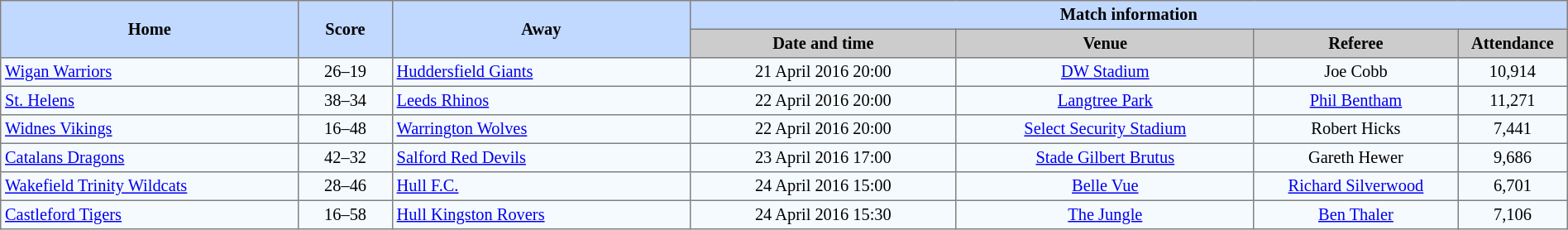<table border=1 style="border-collapse:collapse; font-size:85%; text-align:center;" cellpadding=3 cellspacing=0 width=100%>
<tr bgcolor=#C1D8FF>
<th rowspan=2 width=19%>Home</th>
<th rowspan=2 width=6%>Score</th>
<th rowspan=2 width=19%>Away</th>
<th colspan=6>Match information</th>
</tr>
<tr bgcolor=#CCCCCC>
<th width=17%>Date and time</th>
<th width=19%>Venue</th>
<th width=13%>Referee</th>
<th width=7%>Attendance</th>
</tr>
<tr bgcolor=#F5FAFF>
<td align=left> <a href='#'>Wigan Warriors</a></td>
<td>26–19</td>
<td align=left> <a href='#'>Huddersfield Giants</a></td>
<td>21 April 2016 20:00</td>
<td><a href='#'>DW Stadium</a></td>
<td>Joe Cobb</td>
<td>10,914</td>
</tr>
<tr bgcolor=#F5FAFF>
<td align=left> <a href='#'>St. Helens</a></td>
<td>38–34</td>
<td align=left> <a href='#'>Leeds Rhinos</a></td>
<td>22 April 2016 20:00</td>
<td><a href='#'>Langtree Park</a></td>
<td><a href='#'>Phil Bentham</a></td>
<td>11,271</td>
</tr>
<tr bgcolor=#F5FAFF>
<td align=left> <a href='#'>Widnes Vikings</a></td>
<td>16–48</td>
<td align=left> <a href='#'>Warrington Wolves</a></td>
<td>22 April 2016 20:00</td>
<td><a href='#'>Select Security Stadium</a></td>
<td>Robert Hicks</td>
<td>7,441</td>
</tr>
<tr bgcolor=#F5FAFF>
<td align=left> <a href='#'>Catalans Dragons</a></td>
<td>42–32</td>
<td align=left> <a href='#'>Salford Red Devils</a></td>
<td>23 April 2016 17:00</td>
<td><a href='#'>Stade Gilbert Brutus</a></td>
<td>Gareth Hewer</td>
<td>9,686</td>
</tr>
<tr bgcolor=#F5FAFF>
<td align=left> <a href='#'>Wakefield Trinity Wildcats</a></td>
<td>28–46</td>
<td align=left> <a href='#'>Hull F.C.</a></td>
<td>24 April 2016 15:00</td>
<td><a href='#'>Belle Vue</a></td>
<td><a href='#'>Richard Silverwood</a></td>
<td>6,701</td>
</tr>
<tr bgcolor=#F5FAFF>
<td align=left> <a href='#'>Castleford Tigers</a></td>
<td>16–58</td>
<td align=left> <a href='#'>Hull Kingston Rovers</a></td>
<td>24 April 2016 15:30</td>
<td><a href='#'>The Jungle</a></td>
<td><a href='#'>Ben Thaler</a></td>
<td>7,106</td>
</tr>
</table>
